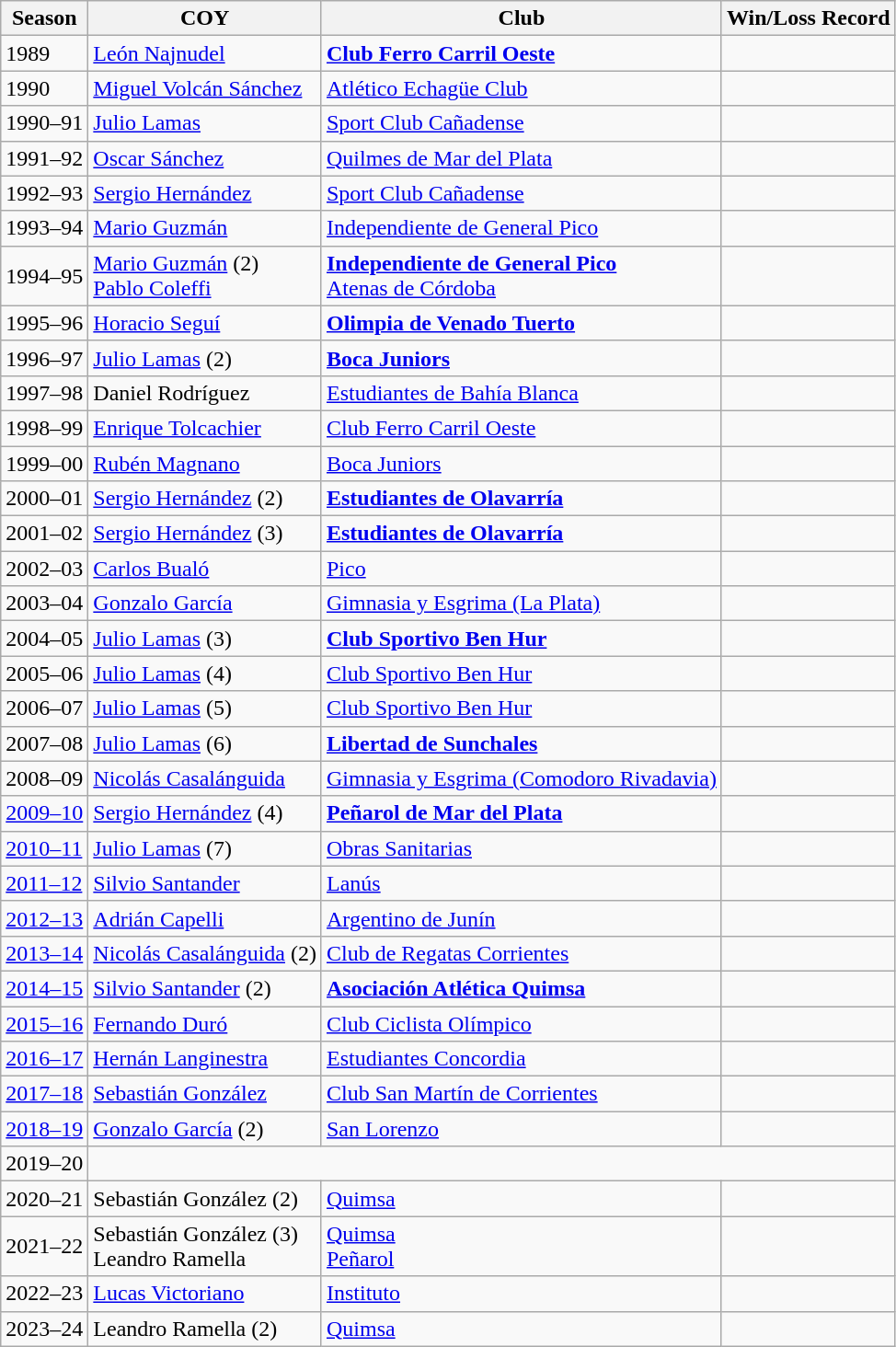<table class="wikitable sortable">
<tr>
<th>Season</th>
<th>COY</th>
<th>Club</th>
<th>Win/Loss Record</th>
</tr>
<tr>
<td>1989</td>
<td> <a href='#'>León Najnudel</a></td>
<td><strong><a href='#'>Club Ferro Carril Oeste</a></strong></td>
<td></td>
</tr>
<tr>
<td>1990</td>
<td> <a href='#'>Miguel Volcán Sánchez</a></td>
<td><a href='#'>Atlético Echagüe Club</a></td>
<td></td>
</tr>
<tr>
<td>1990–91</td>
<td> <a href='#'>Julio Lamas</a></td>
<td><a href='#'>Sport Club Cañadense</a></td>
<td></td>
</tr>
<tr>
<td>1991–92</td>
<td> <a href='#'>Oscar Sánchez</a></td>
<td><a href='#'>Quilmes de Mar del Plata</a></td>
<td></td>
</tr>
<tr>
<td>1992–93</td>
<td> <a href='#'>Sergio Hernández</a></td>
<td><a href='#'>Sport Club Cañadense</a></td>
<td></td>
</tr>
<tr>
<td>1993–94</td>
<td> <a href='#'>Mario Guzmán</a></td>
<td><a href='#'>Independiente de General Pico</a></td>
<td></td>
</tr>
<tr>
<td>1994–95</td>
<td> <a href='#'>Mario Guzmán</a> (2)<br> <a href='#'>Pablo Coleffi</a></td>
<td><strong><a href='#'>Independiente de General Pico</a></strong><br><a href='#'>Atenas de Córdoba</a></td>
<td></td>
</tr>
<tr>
<td>1995–96</td>
<td> <a href='#'>Horacio Seguí</a></td>
<td><strong><a href='#'>Olimpia de Venado Tuerto</a></strong></td>
<td></td>
</tr>
<tr>
<td>1996–97</td>
<td> <a href='#'>Julio Lamas</a> (2)</td>
<td><strong><a href='#'>Boca Juniors</a></strong></td>
<td></td>
</tr>
<tr>
<td>1997–98</td>
<td> Daniel Rodríguez</td>
<td><a href='#'>Estudiantes de Bahía Blanca</a></td>
<td></td>
</tr>
<tr>
<td>1998–99</td>
<td> <a href='#'>Enrique Tolcachier</a></td>
<td><a href='#'>Club Ferro Carril Oeste</a></td>
<td></td>
</tr>
<tr>
<td>1999–00</td>
<td> <a href='#'>Rubén Magnano</a></td>
<td><a href='#'>Boca Juniors</a></td>
<td></td>
</tr>
<tr>
<td>2000–01</td>
<td> <a href='#'>Sergio Hernández</a> (2)</td>
<td><strong><a href='#'>Estudiantes de Olavarría</a></strong></td>
<td></td>
</tr>
<tr>
<td>2001–02</td>
<td> <a href='#'>Sergio Hernández</a> (3)</td>
<td><strong><a href='#'>Estudiantes de Olavarría</a></strong></td>
<td></td>
</tr>
<tr>
<td>2002–03</td>
<td> <a href='#'>Carlos Bualó</a></td>
<td><a href='#'>Pico</a></td>
<td></td>
</tr>
<tr>
<td>2003–04</td>
<td> <a href='#'>Gonzalo García</a></td>
<td><a href='#'>Gimnasia y Esgrima (La Plata)</a></td>
<td></td>
</tr>
<tr>
<td>2004–05</td>
<td> <a href='#'>Julio Lamas</a> (3)</td>
<td><strong><a href='#'>Club Sportivo Ben Hur</a></strong></td>
<td></td>
</tr>
<tr>
<td>2005–06</td>
<td> <a href='#'>Julio Lamas</a> (4)</td>
<td><a href='#'>Club Sportivo Ben Hur</a></td>
<td></td>
</tr>
<tr>
<td>2006–07</td>
<td> <a href='#'>Julio Lamas</a> (5)</td>
<td><a href='#'>Club Sportivo Ben Hur</a></td>
<td></td>
</tr>
<tr>
<td>2007–08</td>
<td> <a href='#'>Julio Lamas</a> (6)</td>
<td><strong><a href='#'>Libertad de Sunchales</a></strong></td>
<td></td>
</tr>
<tr>
<td>2008–09</td>
<td> <a href='#'>Nicolás Casalánguida</a></td>
<td><a href='#'>Gimnasia y Esgrima (Comodoro Rivadavia)</a></td>
<td></td>
</tr>
<tr>
<td><a href='#'>2009–10</a></td>
<td> <a href='#'>Sergio Hernández</a> (4)</td>
<td><strong><a href='#'>Peñarol de Mar del Plata</a></strong></td>
<td></td>
</tr>
<tr>
<td><a href='#'>2010–11</a></td>
<td> <a href='#'>Julio Lamas</a> (7)</td>
<td><a href='#'>Obras Sanitarias</a></td>
<td></td>
</tr>
<tr>
<td><a href='#'>2011–12</a></td>
<td> <a href='#'>Silvio Santander</a></td>
<td><a href='#'>Lanús</a></td>
<td></td>
</tr>
<tr>
<td><a href='#'>2012–13</a></td>
<td> <a href='#'>Adrián Capelli</a></td>
<td><a href='#'>Argentino de Junín</a></td>
<td></td>
</tr>
<tr>
<td><a href='#'>2013–14</a></td>
<td> <a href='#'>Nicolás Casalánguida</a> (2)</td>
<td><a href='#'>Club de Regatas Corrientes</a></td>
<td></td>
</tr>
<tr>
<td><a href='#'>2014–15</a></td>
<td> <a href='#'>Silvio Santander</a> (2)</td>
<td><strong><a href='#'>Asociación Atlética Quimsa</a></strong></td>
<td></td>
</tr>
<tr>
<td><a href='#'>2015–16</a></td>
<td> <a href='#'>Fernando Duró</a></td>
<td><a href='#'>Club Ciclista Olímpico</a></td>
<td></td>
</tr>
<tr>
<td><a href='#'>2016–17</a></td>
<td> <a href='#'>Hernán Langinestra</a></td>
<td><a href='#'>Estudiantes Concordia</a></td>
<td></td>
</tr>
<tr>
<td><a href='#'>2017–18</a></td>
<td> <a href='#'>Sebastián González</a></td>
<td><a href='#'>Club San Martín de Corrientes</a></td>
<td></td>
</tr>
<tr>
<td><a href='#'>2018–19</a></td>
<td> <a href='#'>Gonzalo García</a> (2)</td>
<td><a href='#'>San Lorenzo</a></td>
<td></td>
</tr>
<tr>
<td>2019–20</td>
<td colspan=3></td>
</tr>
<tr>
<td>2020–21</td>
<td> Sebastián González (2)</td>
<td><a href='#'>Quimsa</a></td>
<td></td>
</tr>
<tr>
<td>2021–22</td>
<td> Sebastián González (3)<br> Leandro Ramella</td>
<td><a href='#'>Quimsa</a><br><a href='#'>Peñarol</a></td>
<td><br></td>
</tr>
<tr>
<td>2022–23</td>
<td> <a href='#'>Lucas Victoriano</a></td>
<td><a href='#'>Instituto</a></td>
<td></td>
</tr>
<tr>
<td>2023–24</td>
<td> Leandro Ramella (2)</td>
<td><a href='#'>Quimsa</a></td>
<td></td>
</tr>
</table>
